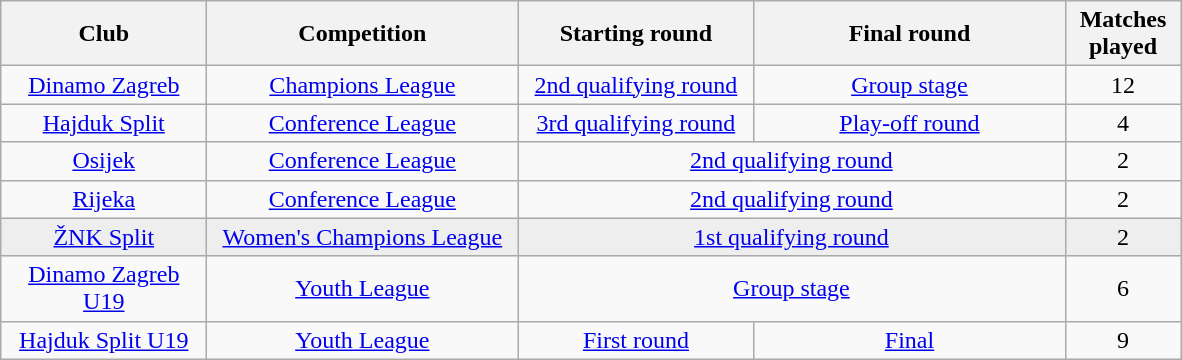<table class="wikitable" style="text-align: center">
<tr>
<th width=130>Club</th>
<th width=200>Competition</th>
<th width=150>Starting round</th>
<th width=200>Final round</th>
<th width=70>Matches played</th>
</tr>
<tr>
<td><a href='#'>Dinamo Zagreb</a></td>
<td><a href='#'>Champions League</a></td>
<td><a href='#'>2nd qualifying round</a></td>
<td><a href='#'>Group stage</a></td>
<td>12</td>
</tr>
<tr>
<td><a href='#'>Hajduk Split</a></td>
<td><a href='#'>Conference League</a></td>
<td><a href='#'>3rd qualifying round</a></td>
<td><a href='#'>Play-off round</a></td>
<td>4</td>
</tr>
<tr>
<td><a href='#'>Osijek</a></td>
<td><a href='#'>Conference League</a></td>
<td colspan=2><a href='#'>2nd qualifying round</a></td>
<td>2</td>
</tr>
<tr>
<td><a href='#'>Rijeka</a></td>
<td><a href='#'>Conference League</a></td>
<td colspan=2><a href='#'>2nd qualifying round</a></td>
<td>2</td>
</tr>
<tr bgcolor=#EEEEEE>
<td><a href='#'>ŽNK Split</a></td>
<td><a href='#'>Women's Champions League</a></td>
<td colspan=2><a href='#'>1st qualifying round</a></td>
<td>2</td>
</tr>
<tr>
<td><a href='#'>Dinamo Zagreb U19</a></td>
<td><a href='#'>Youth League</a></td>
<td colspan=2><a href='#'>Group stage</a></td>
<td>6</td>
</tr>
<tr>
<td><a href='#'>Hajduk Split U19</a></td>
<td><a href='#'>Youth League</a></td>
<td><a href='#'>First round</a></td>
<td><a href='#'>Final</a></td>
<td>9</td>
</tr>
</table>
